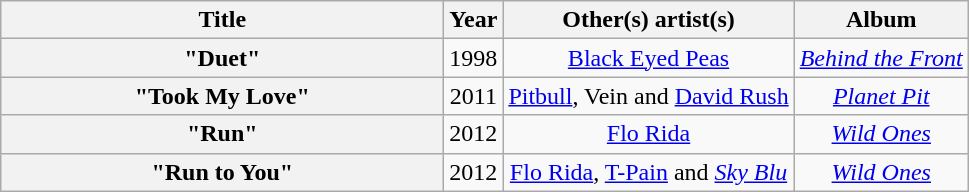<table class="wikitable plainrowheaders" style="text-align:center;">
<tr>
<th scope="col" style="width:18em;">Title</th>
<th scope="col">Year</th>
<th scope="col">Other(s) artist(s)</th>
<th scope="col">Album</th>
</tr>
<tr>
<th scope="row">"Duet"</th>
<td>1998</td>
<td><a href='#'>Black Eyed Peas</a></td>
<td><em><a href='#'>Behind the Front</a></em></td>
</tr>
<tr>
<th scope="row">"Took My Love"</th>
<td>2011</td>
<td><a href='#'>Pitbull</a>, Vein and <a href='#'>David Rush</a></td>
<td><em><a href='#'>Planet Pit</a></em></td>
</tr>
<tr>
<th scope="row">"Run"</th>
<td>2012</td>
<td><a href='#'>Flo Rida</a></td>
<td><em><a href='#'>Wild Ones</a></em></td>
</tr>
<tr>
<th scope='row'>"Run to You"</th>
<td>2012</td>
<td><a href='#'>Flo Rida</a>, <a href='#'>T-Pain</a> and <em><a href='#'>Sky Blu</a></em></td>
<td><em><a href='#'>Wild Ones</a></em></td>
</tr>
</table>
